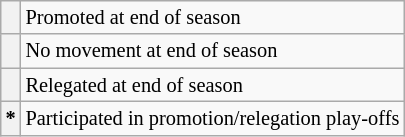<table class="wikitable" style="font-size:85%">
<tr>
<th></th>
<td>Promoted at end of season</td>
</tr>
<tr>
<th></th>
<td>No movement at end of season</td>
</tr>
<tr>
<th></th>
<td>Relegated at end of season</td>
</tr>
<tr>
<th>*</th>
<td>Participated in promotion/relegation play-offs</td>
</tr>
</table>
